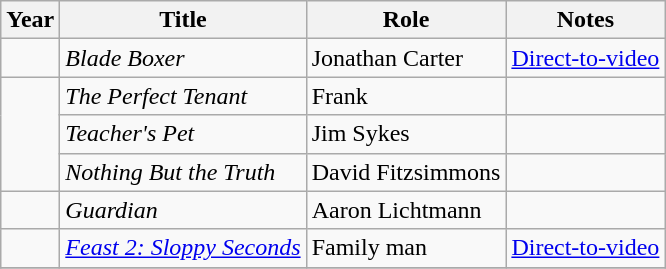<table class="wikitable">
<tr>
<th>Year</th>
<th>Title</th>
<th>Role</th>
<th>Notes</th>
</tr>
<tr>
<td></td>
<td><em>Blade Boxer</em></td>
<td>Jonathan Carter</td>
<td><a href='#'>Direct-to-video</a></td>
</tr>
<tr>
<td rowspan="3"></td>
<td><em>The Perfect Tenant</em></td>
<td>Frank</td>
<td></td>
</tr>
<tr>
<td><em>Teacher's Pet</em></td>
<td>Jim Sykes</td>
<td></td>
</tr>
<tr>
<td><em>Nothing But the Truth</em></td>
<td>David Fitzsimmons</td>
<td></td>
</tr>
<tr>
<td></td>
<td><em>Guardian</em></td>
<td>Aaron Lichtmann</td>
<td></td>
</tr>
<tr>
<td></td>
<td><em><a href='#'>Feast 2: Sloppy Seconds</a></em></td>
<td>Family man</td>
<td><a href='#'>Direct-to-video</a></td>
</tr>
<tr>
</tr>
</table>
